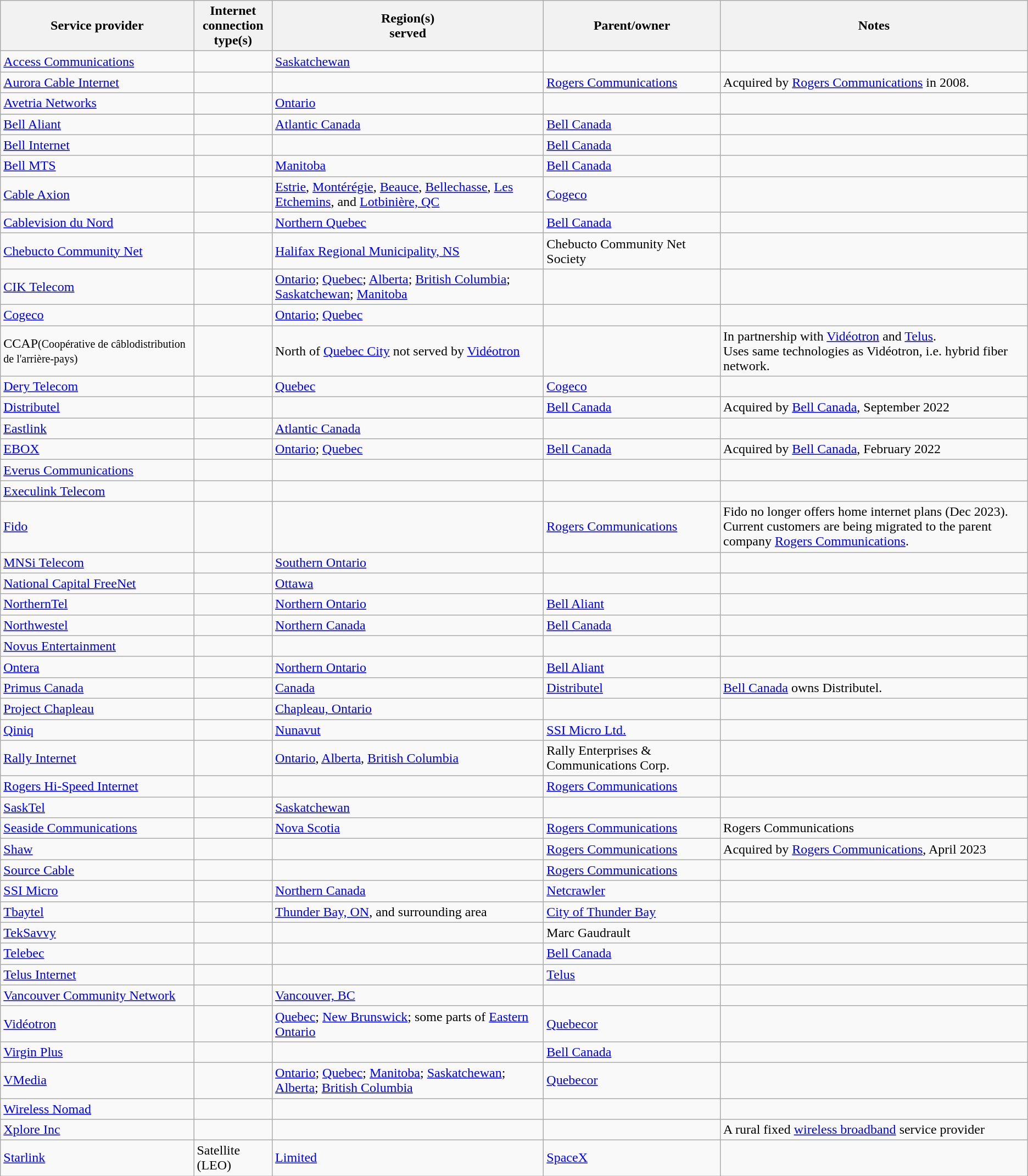<table class="wikitable sortable">
<tr>
<th>Service provider</th>
<th>Internet<br>connection<br>type(s)</th>
<th>Region(s)<br>served</th>
<th>Parent/owner</th>
<th class=unsortable>Notes</th>
</tr>
<tr>
<td><a href='#'>Access Communications</a></td>
<td></td>
<td><a href='#'>Saskatchewan</a></td>
<td></td>
<td></td>
</tr>
<tr>
<td><a href='#'>Aurora Cable Internet</a></td>
<td></td>
<td></td>
<td><a href='#'>Rogers Communications</a></td>
<td>Acquired by <a href='#'>Rogers Communications</a> in 2008.</td>
</tr>
<tr>
<td><a href='#'>Avetria Networks</a></td>
<td></td>
<td><a href='#'>Ontario</a></td>
<td></td>
<td></td>
</tr>
<tr>
</tr>
<tr>
<td><a href='#'>Bell Aliant</a></td>
<td></td>
<td><a href='#'>Atlantic Canada</a></td>
<td><a href='#'>Bell Canada</a></td>
<td></td>
</tr>
<tr>
<td><a href='#'>Bell Internet</a></td>
<td></td>
<td></td>
<td><a href='#'>Bell Canada</a></td>
<td></td>
</tr>
<tr>
<td><a href='#'>Bell MTS</a></td>
<td></td>
<td><a href='#'>Manitoba</a></td>
<td><a href='#'>Bell Canada</a></td>
<td></td>
</tr>
<tr>
<td><a href='#'>Cable Axion</a></td>
<td></td>
<td><a href='#'>Estrie</a>, <a href='#'>Montérégie</a>, <a href='#'>Beauce</a>, <a href='#'>Bellechasse</a>, <a href='#'>Les Etchemins</a>, and <a href='#'>Lotbinière, QC</a></td>
<td><a href='#'>Cogeco</a></td>
<td></td>
</tr>
<tr>
<td><a href='#'>Cablevision du Nord</a></td>
<td></td>
<td><a href='#'>Northern Quebec</a></td>
<td><a href='#'>Bell Canada</a></td>
<td></td>
</tr>
<tr>
<td><a href='#'>Chebucto Community Net</a></td>
<td></td>
<td><a href='#'>Halifax Regional Municipality, NS</a></td>
<td>Chebucto Community Net Society</td>
<td></td>
</tr>
<tr>
<td><a href='#'>CIK Telecom</a></td>
<td></td>
<td><a href='#'>Ontario</a>; <a href='#'>Quebec</a>; <a href='#'>Alberta</a>; <a href='#'>British Columbia</a>; <a href='#'>Saskatchewan</a>; <a href='#'>Manitoba</a></td>
<td></td>
<td></td>
</tr>
<tr>
<td><a href='#'>Cogeco</a></td>
<td></td>
<td><a href='#'>Ontario</a>; <a href='#'>Quebec</a></td>
<td></td>
<td></td>
</tr>
<tr>
<td>CCAP<small>(Coopérative de câblodistribution de l'arrière-pays)</small></td>
<td></td>
<td>North of <a href='#'>Quebec City</a> not served by <a href='#'>Vidéotron</a></td>
<td></td>
<td>In partnership with <a href='#'>Vidéotron</a> and <a href='#'>Telus</a>.<br>Uses same technologies as Vidéotron, i.e. hybrid fiber network.</td>
</tr>
<tr>
<td><a href='#'>Dery Telecom</a></td>
<td></td>
<td><a href='#'>Quebec</a></td>
<td><a href='#'>Cogeco</a></td>
<td></td>
</tr>
<tr>
<td><a href='#'>Distributel</a></td>
<td></td>
<td></td>
<td><a href='#'>Bell Canada</a></td>
<td>Acquired by <a href='#'>Bell Canada</a>, September 2022 </td>
</tr>
<tr>
<td><a href='#'>Eastlink</a></td>
<td></td>
<td><a href='#'>Atlantic Canada</a></td>
<td></td>
<td></td>
</tr>
<tr>
<td><a href='#'>EBOX</a></td>
<td></td>
<td><a href='#'>Ontario</a>; <a href='#'>Quebec</a></td>
<td><a href='#'>Bell Canada</a></td>
<td>Acquired by <a href='#'>Bell Canada</a>, February 2022</td>
</tr>
<tr>
<td><a href='#'>Everus Communications</a></td>
<td></td>
<td></td>
<td></td>
<td></td>
</tr>
<tr>
<td><a href='#'>Execulink Telecom</a></td>
<td></td>
<td></td>
<td></td>
<td></td>
</tr>
<tr>
<td><a href='#'>Fido</a></td>
<td></td>
<td></td>
<td><a href='#'>Rogers Communications</a></td>
<td>Fido no longer offers home internet plans (Dec 2023).<br>Current customers are being migrated to the parent company <a href='#'>Rogers Communications</a>.</td>
</tr>
<tr>
<td><a href='#'>MNSi Telecom</a></td>
<td></td>
<td><a href='#'>Southern Ontario</a></td>
<td></td>
<td></td>
</tr>
<tr>
<td><a href='#'>National Capital FreeNet</a></td>
<td></td>
<td><a href='#'>Ottawa</a></td>
<td></td>
<td></td>
</tr>
<tr>
<td><a href='#'>NorthernTel</a></td>
<td></td>
<td><a href='#'>Northern Ontario</a></td>
<td><a href='#'>Bell Aliant</a></td>
<td></td>
</tr>
<tr>
<td><a href='#'>Northwestel</a></td>
<td></td>
<td><a href='#'>Northern Canada</a></td>
<td><a href='#'>Bell Canada</a></td>
<td></td>
</tr>
<tr>
<td><a href='#'>Novus Entertainment</a></td>
<td></td>
<td></td>
<td></td>
</tr>
<tr>
<td><a href='#'>Ontera</a></td>
<td></td>
<td><a href='#'>Northern Ontario</a></td>
<td><a href='#'>Bell Aliant</a></td>
<td></td>
</tr>
<tr>
<td><a href='#'>Primus Canada</a></td>
<td></td>
<td><a href='#'>Canada</a></td>
<td><a href='#'>Distributel</a></td>
<td><a href='#'>Bell Canada</a> owns Distributel.</td>
</tr>
<tr>
<td><a href='#'>Project Chapleau</a></td>
<td></td>
<td><a href='#'>Chapleau, Ontario</a></td>
<td></td>
<td></td>
</tr>
<tr>
<td><a href='#'>Qiniq</a></td>
<td></td>
<td><a href='#'>Nunavut</a></td>
<td><a href='#'>SSI Micro Ltd.</a></td>
<td></td>
</tr>
<tr>
<td><a href='#'>Rally Internet</a></td>
<td></td>
<td><a href='#'>Ontario</a>, <a href='#'>Alberta</a>, <a href='#'>British Columbia</a></td>
<td>Rally Enterprises & Communications Corp.</td>
<td></td>
</tr>
<tr>
<td><a href='#'>Rogers Hi-Speed Internet</a></td>
<td></td>
<td></td>
<td><a href='#'>Rogers Communications</a></td>
<td></td>
</tr>
<tr>
<td><a href='#'>SaskTel</a></td>
<td></td>
<td><a href='#'>Saskatchewan</a></td>
<td></td>
<td></td>
</tr>
<tr>
<td><a href='#'>Seaside Communications</a></td>
<td></td>
<td><a href='#'>Nova Scotia</a></td>
<td><a href='#'>Rogers Communications</a></td>
<td>Rogers Communications</td>
</tr>
<tr>
<td><a href='#'>Shaw</a></td>
<td></td>
<td></td>
<td><a href='#'>Rogers Communications</a></td>
<td>Acquired by <a href='#'>Rogers Communications</a>, April 2023</td>
</tr>
<tr>
<td><a href='#'>Source Cable</a></td>
<td></td>
<td></td>
<td><a href='#'>Rogers Communications</a></td>
<td></td>
</tr>
<tr>
<td><a href='#'>SSI Micro</a></td>
<td></td>
<td><a href='#'>Northern Canada</a></td>
<td><a href='#'>Netcrawler</a></td>
<td></td>
</tr>
<tr>
<td><a href='#'>Tbaytel</a></td>
<td></td>
<td><a href='#'>Thunder Bay, ON</a>, and surrounding area</td>
<td><a href='#'>City of Thunder Bay</a></td>
<td></td>
</tr>
<tr>
<td><a href='#'>TekSavvy</a></td>
<td></td>
<td></td>
<td>Marc Gaudrault</td>
<td></td>
</tr>
<tr>
<td><a href='#'>Telebec</a></td>
<td></td>
<td></td>
<td><a href='#'>Bell Canada</a></td>
<td></td>
</tr>
<tr>
<td><a href='#'>Telus Internet</a></td>
<td></td>
<td></td>
<td><a href='#'>Telus</a></td>
<td></td>
</tr>
<tr>
<td><a href='#'>Vancouver Community Network</a></td>
<td></td>
<td><a href='#'>Vancouver, BC</a></td>
<td></td>
<td></td>
</tr>
<tr>
<td><a href='#'>Vidéotron</a></td>
<td></td>
<td><a href='#'>Quebec</a>; <a href='#'>New Brunswick</a>; some parts of <a href='#'>Eastern Ontario</a></td>
<td><a href='#'>Quebecor</a></td>
<td></td>
</tr>
<tr>
<td><a href='#'>Virgin Plus</a></td>
<td></td>
<td></td>
<td><a href='#'>Bell Canada</a></td>
<td></td>
</tr>
<tr>
<td><a href='#'>VMedia</a></td>
<td></td>
<td><a href='#'>Ontario</a>; <a href='#'>Quebec</a>; <a href='#'>Manitoba</a>; <a href='#'>Saskatchewan</a>; <a href='#'>Alberta</a>; <a href='#'>British Columbia</a></td>
<td><a href='#'>Quebecor</a></td>
<td></td>
</tr>
<tr>
<td><a href='#'>Wireless Nomad</a></td>
<td></td>
<td></td>
<td></td>
<td></td>
</tr>
<tr>
<td><a href='#'>Xplore Inc</a></td>
<td></td>
<td></td>
<td></td>
<td>A rural fixed <a href='#'>wireless broadband</a> service provider</td>
</tr>
<tr>
<td><a href='#'>Starlink</a></td>
<td>Satellite (LEO)</td>
<td><a href='#'>Limited</a></td>
<td><a href='#'>SpaceX</a></td>
<td></td>
</tr>
</table>
